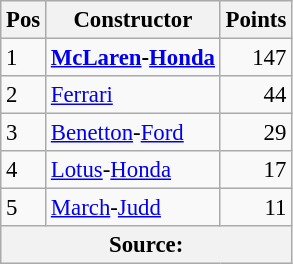<table class="wikitable" style="font-size: 95%;">
<tr>
<th>Pos</th>
<th>Constructor</th>
<th>Points</th>
</tr>
<tr>
<td>1</td>
<td> <strong><a href='#'>McLaren</a>-<a href='#'>Honda</a></strong></td>
<td align=right>147</td>
</tr>
<tr>
<td>2</td>
<td> <a href='#'>Ferrari</a></td>
<td align=right>44</td>
</tr>
<tr>
<td>3</td>
<td> <a href='#'>Benetton</a>-<a href='#'>Ford</a></td>
<td align=right>29</td>
</tr>
<tr>
<td>4</td>
<td> <a href='#'>Lotus</a>-<a href='#'>Honda</a></td>
<td align=right>17</td>
</tr>
<tr>
<td>5</td>
<td> <a href='#'>March</a>-<a href='#'>Judd</a></td>
<td align=right>11</td>
</tr>
<tr>
<th colspan=4>Source: </th>
</tr>
</table>
